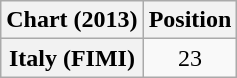<table class="wikitable sortable plainrowheaders" style="text-align:center;">
<tr>
<th>Chart (2013)</th>
<th>Position</th>
</tr>
<tr>
<th scope="row">Italy (FIMI)</th>
<td>23</td>
</tr>
</table>
